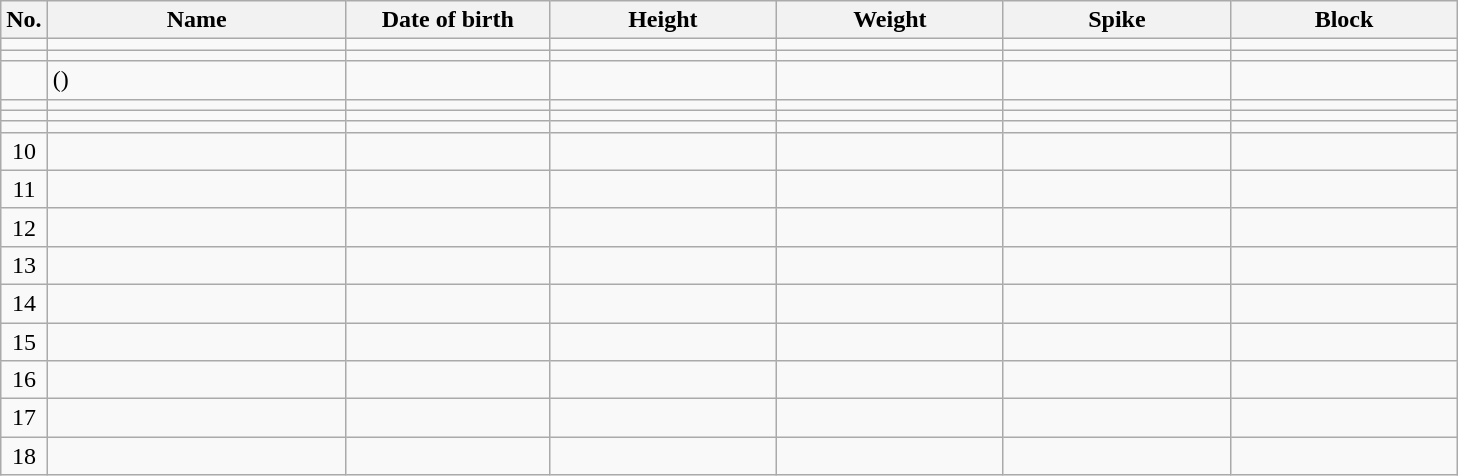<table class="wikitable sortable" style="font-size:100%; text-align:center;">
<tr>
<th>No.</th>
<th style="width:12em">Name</th>
<th style="width:8em">Date of birth</th>
<th style="width:9em">Height</th>
<th style="width:9em">Weight</th>
<th style="width:9em">Spike</th>
<th style="width:9em">Block</th>
</tr>
<tr>
<td></td>
<td align=left> </td>
<td align=right></td>
<td></td>
<td></td>
<td></td>
<td></td>
</tr>
<tr>
<td></td>
<td align=left> </td>
<td align=right></td>
<td></td>
<td></td>
<td></td>
<td></td>
</tr>
<tr>
<td></td>
<td align=left>  ()</td>
<td align=right></td>
<td></td>
<td></td>
<td></td>
<td></td>
</tr>
<tr>
<td></td>
<td align=left> </td>
<td align=right></td>
<td></td>
<td></td>
<td></td>
<td></td>
</tr>
<tr>
<td></td>
<td align=left> </td>
<td align=right></td>
<td></td>
<td></td>
<td></td>
<td></td>
</tr>
<tr>
<td></td>
<td align=left> </td>
<td align=right></td>
<td></td>
<td></td>
<td></td>
<td></td>
</tr>
<tr>
<td>10</td>
<td align=left> </td>
<td align=right></td>
<td></td>
<td></td>
<td></td>
<td></td>
</tr>
<tr>
<td>11</td>
<td align=left> </td>
<td align=right></td>
<td></td>
<td></td>
<td></td>
<td></td>
</tr>
<tr>
<td>12</td>
<td align=left> </td>
<td align=right></td>
<td></td>
<td></td>
<td></td>
<td></td>
</tr>
<tr>
<td>13</td>
<td align=left> </td>
<td align=right></td>
<td></td>
<td></td>
<td></td>
<td></td>
</tr>
<tr>
<td>14</td>
<td align=left> </td>
<td align=right></td>
<td></td>
<td></td>
<td></td>
<td></td>
</tr>
<tr>
<td>15</td>
<td align=left> </td>
<td align=right></td>
<td></td>
<td></td>
<td></td>
<td></td>
</tr>
<tr>
<td>16</td>
<td align=left> </td>
<td align=right></td>
<td></td>
<td></td>
<td></td>
<td></td>
</tr>
<tr>
<td>17</td>
<td align=left> </td>
<td align=right></td>
<td></td>
<td></td>
<td></td>
<td></td>
</tr>
<tr>
<td>18</td>
<td align=left> </td>
<td align=right></td>
<td></td>
<td></td>
<td></td>
<td></td>
</tr>
</table>
